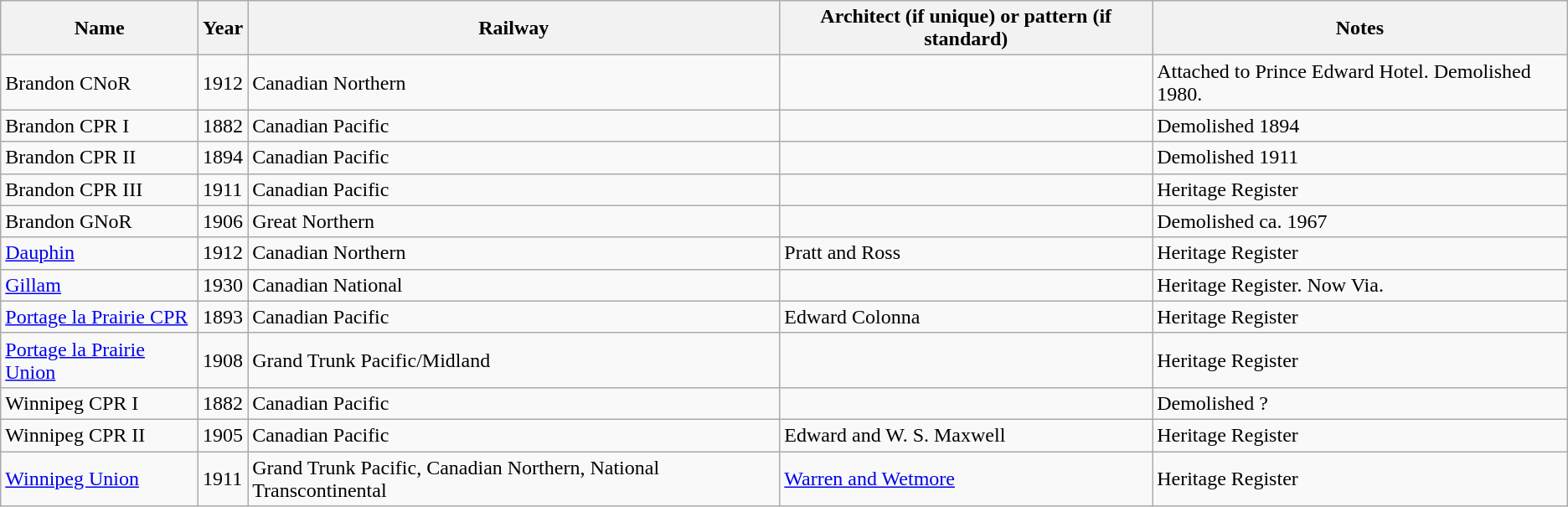<table class="wikitable sortable">
<tr>
<th>Name</th>
<th>Year</th>
<th>Railway</th>
<th>Architect (if unique) or pattern (if standard)</th>
<th>Notes</th>
</tr>
<tr>
<td>Brandon CNoR</td>
<td>1912</td>
<td>Canadian Northern</td>
<td></td>
<td>Attached to Prince Edward Hotel. Demolished 1980.</td>
</tr>
<tr>
<td>Brandon CPR I</td>
<td>1882</td>
<td>Canadian Pacific</td>
<td></td>
<td>Demolished 1894</td>
</tr>
<tr>
<td>Brandon CPR II</td>
<td>1894</td>
<td>Canadian Pacific</td>
<td></td>
<td>Demolished 1911</td>
</tr>
<tr>
<td>Brandon CPR III</td>
<td>1911</td>
<td>Canadian Pacific</td>
<td></td>
<td>Heritage Register</td>
</tr>
<tr>
<td>Brandon GNoR</td>
<td>1906</td>
<td>Great Northern</td>
<td></td>
<td>Demolished ca. 1967</td>
</tr>
<tr>
<td><a href='#'>Dauphin</a></td>
<td>1912</td>
<td>Canadian Northern</td>
<td>Pratt and Ross</td>
<td>Heritage Register</td>
</tr>
<tr>
<td><a href='#'>Gillam</a></td>
<td>1930</td>
<td>Canadian National</td>
<td></td>
<td>Heritage Register. Now Via.</td>
</tr>
<tr>
<td><a href='#'>Portage la Prairie CPR</a></td>
<td>1893</td>
<td>Canadian Pacific</td>
<td>Edward Colonna</td>
<td>Heritage Register</td>
</tr>
<tr>
<td><a href='#'>Portage la Prairie Union</a></td>
<td>1908</td>
<td>Grand Trunk Pacific/Midland</td>
<td></td>
<td>Heritage Register</td>
</tr>
<tr>
<td>Winnipeg CPR I</td>
<td>1882</td>
<td>Canadian Pacific</td>
<td></td>
<td>Demolished ?</td>
</tr>
<tr>
<td>Winnipeg CPR II</td>
<td>1905</td>
<td>Canadian Pacific</td>
<td>Edward and W. S. Maxwell</td>
<td>Heritage Register</td>
</tr>
<tr>
<td><a href='#'>Winnipeg Union</a></td>
<td>1911</td>
<td>Grand Trunk Pacific, Canadian Northern, National Transcontinental</td>
<td><a href='#'>Warren and Wetmore</a></td>
<td>Heritage Register</td>
</tr>
</table>
